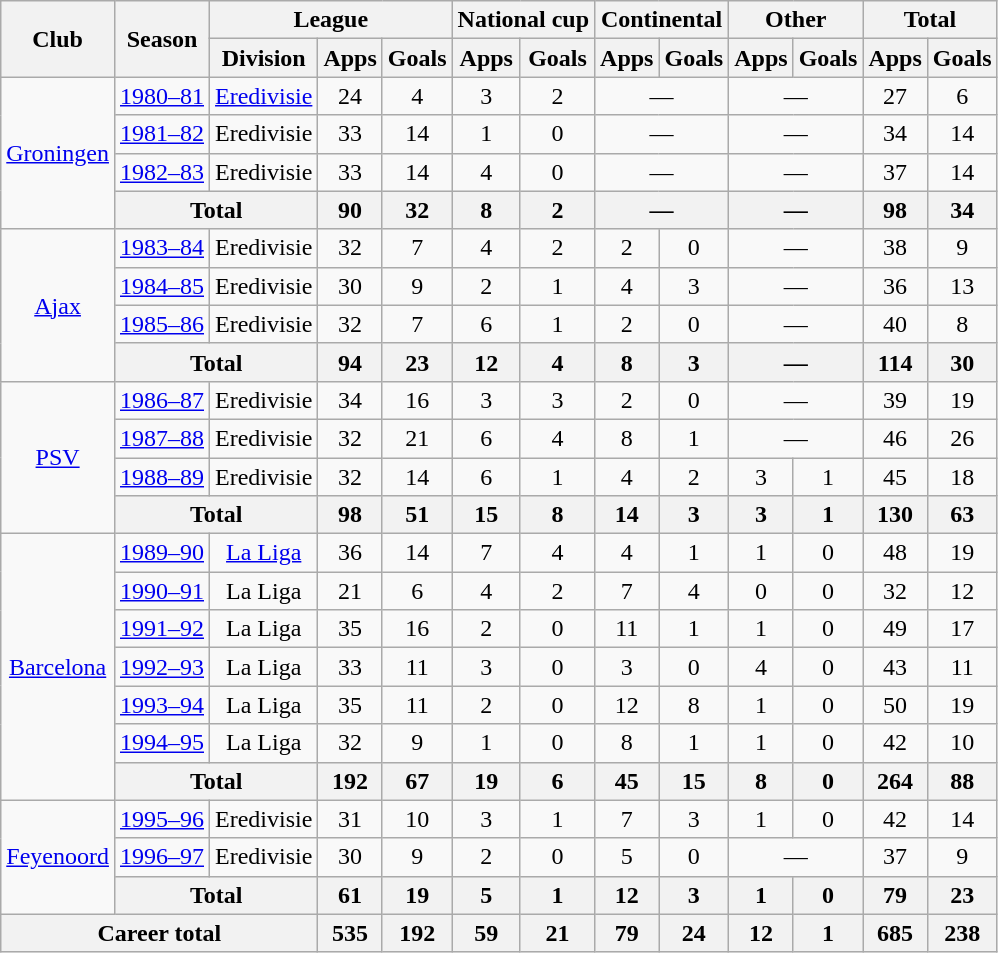<table class="wikitable" style="text-align: center;">
<tr>
<th rowspan="2">Club</th>
<th rowspan="2">Season</th>
<th colspan="3">League</th>
<th colspan="2">National cup</th>
<th colspan="2">Continental</th>
<th colspan="2">Other</th>
<th colspan="2">Total</th>
</tr>
<tr>
<th>Division</th>
<th>Apps</th>
<th>Goals</th>
<th>Apps</th>
<th>Goals</th>
<th>Apps</th>
<th>Goals</th>
<th>Apps</th>
<th>Goals</th>
<th>Apps</th>
<th>Goals</th>
</tr>
<tr>
<td rowspan="4"><a href='#'>Groningen</a></td>
<td><a href='#'>1980–81</a></td>
<td><a href='#'>Eredivisie</a></td>
<td>24</td>
<td>4</td>
<td>3</td>
<td>2</td>
<td colspan="2">—</td>
<td colspan="2">—</td>
<td>27</td>
<td>6</td>
</tr>
<tr>
<td><a href='#'>1981–82</a></td>
<td>Eredivisie</td>
<td>33</td>
<td>14</td>
<td>1</td>
<td>0</td>
<td colspan="2">—</td>
<td colspan="2">—</td>
<td>34</td>
<td>14</td>
</tr>
<tr>
<td><a href='#'>1982–83</a></td>
<td>Eredivisie</td>
<td>33</td>
<td>14</td>
<td>4</td>
<td>0</td>
<td colspan="2">—</td>
<td colspan="2">—</td>
<td>37</td>
<td>14</td>
</tr>
<tr>
<th colspan="2">Total</th>
<th>90</th>
<th>32</th>
<th>8</th>
<th>2</th>
<th colspan="2">—</th>
<th colspan="2">—</th>
<th>98</th>
<th>34</th>
</tr>
<tr>
<td rowspan="4"><a href='#'>Ajax</a></td>
<td><a href='#'>1983–84</a></td>
<td>Eredivisie</td>
<td>32</td>
<td>7</td>
<td>4</td>
<td>2</td>
<td>2</td>
<td>0</td>
<td colspan="2">—</td>
<td>38</td>
<td>9</td>
</tr>
<tr>
<td><a href='#'>1984–85</a></td>
<td>Eredivisie</td>
<td>30</td>
<td>9</td>
<td>2</td>
<td>1</td>
<td>4</td>
<td>3</td>
<td colspan="2">—</td>
<td>36</td>
<td>13</td>
</tr>
<tr>
<td><a href='#'>1985–86</a></td>
<td>Eredivisie</td>
<td>32</td>
<td>7</td>
<td>6</td>
<td>1</td>
<td>2</td>
<td>0</td>
<td colspan="2">—</td>
<td>40</td>
<td>8</td>
</tr>
<tr>
<th colspan="2">Total</th>
<th>94</th>
<th>23</th>
<th>12</th>
<th>4</th>
<th>8</th>
<th>3</th>
<th colspan="2">—</th>
<th>114</th>
<th>30</th>
</tr>
<tr>
<td rowspan="4"><a href='#'>PSV</a></td>
<td><a href='#'>1986–87</a></td>
<td>Eredivisie</td>
<td>34</td>
<td>16</td>
<td>3</td>
<td>3</td>
<td>2</td>
<td>0</td>
<td colspan="2">—</td>
<td>39</td>
<td>19</td>
</tr>
<tr>
<td><a href='#'>1987–88</a></td>
<td>Eredivisie</td>
<td>32</td>
<td>21</td>
<td>6</td>
<td>4</td>
<td>8</td>
<td>1</td>
<td colspan="2">—</td>
<td>46</td>
<td>26</td>
</tr>
<tr>
<td><a href='#'>1988–89</a></td>
<td>Eredivisie</td>
<td>32</td>
<td>14</td>
<td>6</td>
<td>1</td>
<td>4</td>
<td>2</td>
<td>3</td>
<td>1</td>
<td>45</td>
<td>18</td>
</tr>
<tr>
<th colspan="2">Total</th>
<th>98</th>
<th>51</th>
<th>15</th>
<th>8</th>
<th>14</th>
<th>3</th>
<th>3</th>
<th>1</th>
<th>130</th>
<th>63</th>
</tr>
<tr>
<td rowspan="7"><a href='#'>Barcelona</a></td>
<td><a href='#'>1989–90</a></td>
<td><a href='#'>La Liga</a></td>
<td>36</td>
<td>14</td>
<td>7</td>
<td>4</td>
<td>4</td>
<td>1</td>
<td>1</td>
<td>0</td>
<td>48</td>
<td>19</td>
</tr>
<tr>
<td><a href='#'>1990–91</a></td>
<td>La Liga</td>
<td>21</td>
<td>6</td>
<td>4</td>
<td>2</td>
<td>7</td>
<td>4</td>
<td>0</td>
<td>0</td>
<td>32</td>
<td>12</td>
</tr>
<tr>
<td><a href='#'>1991–92</a></td>
<td>La Liga</td>
<td>35</td>
<td>16</td>
<td>2</td>
<td>0</td>
<td>11</td>
<td>1</td>
<td>1</td>
<td>0</td>
<td>49</td>
<td>17</td>
</tr>
<tr>
<td><a href='#'>1992–93</a></td>
<td>La Liga</td>
<td>33</td>
<td>11</td>
<td>3</td>
<td>0</td>
<td>3</td>
<td>0</td>
<td>4</td>
<td>0</td>
<td>43</td>
<td>11</td>
</tr>
<tr>
<td><a href='#'>1993–94</a></td>
<td>La Liga</td>
<td>35</td>
<td>11</td>
<td>2</td>
<td>0</td>
<td>12</td>
<td>8</td>
<td>1</td>
<td>0</td>
<td>50</td>
<td>19</td>
</tr>
<tr>
<td><a href='#'>1994–95</a></td>
<td>La Liga</td>
<td>32</td>
<td>9</td>
<td>1</td>
<td>0</td>
<td>8</td>
<td>1</td>
<td>1</td>
<td>0</td>
<td>42</td>
<td>10</td>
</tr>
<tr>
<th colspan="2">Total</th>
<th>192</th>
<th>67</th>
<th>19</th>
<th>6</th>
<th>45</th>
<th>15</th>
<th>8</th>
<th>0</th>
<th>264</th>
<th>88</th>
</tr>
<tr>
<td rowspan="3"><a href='#'>Feyenoord</a></td>
<td><a href='#'>1995–96</a></td>
<td>Eredivisie</td>
<td>31</td>
<td>10</td>
<td>3</td>
<td>1</td>
<td>7</td>
<td>3</td>
<td>1</td>
<td>0</td>
<td>42</td>
<td>14</td>
</tr>
<tr>
<td><a href='#'>1996–97</a></td>
<td>Eredivisie</td>
<td>30</td>
<td>9</td>
<td>2</td>
<td>0</td>
<td>5</td>
<td>0</td>
<td colspan="2">—</td>
<td>37</td>
<td>9</td>
</tr>
<tr>
<th colspan="2">Total</th>
<th>61</th>
<th>19</th>
<th>5</th>
<th>1</th>
<th>12</th>
<th>3</th>
<th>1</th>
<th>0</th>
<th>79</th>
<th>23</th>
</tr>
<tr>
<th colspan=3>Career total</th>
<th>535</th>
<th>192</th>
<th>59</th>
<th>21</th>
<th>79</th>
<th>24</th>
<th>12</th>
<th>1</th>
<th>685</th>
<th>238</th>
</tr>
</table>
